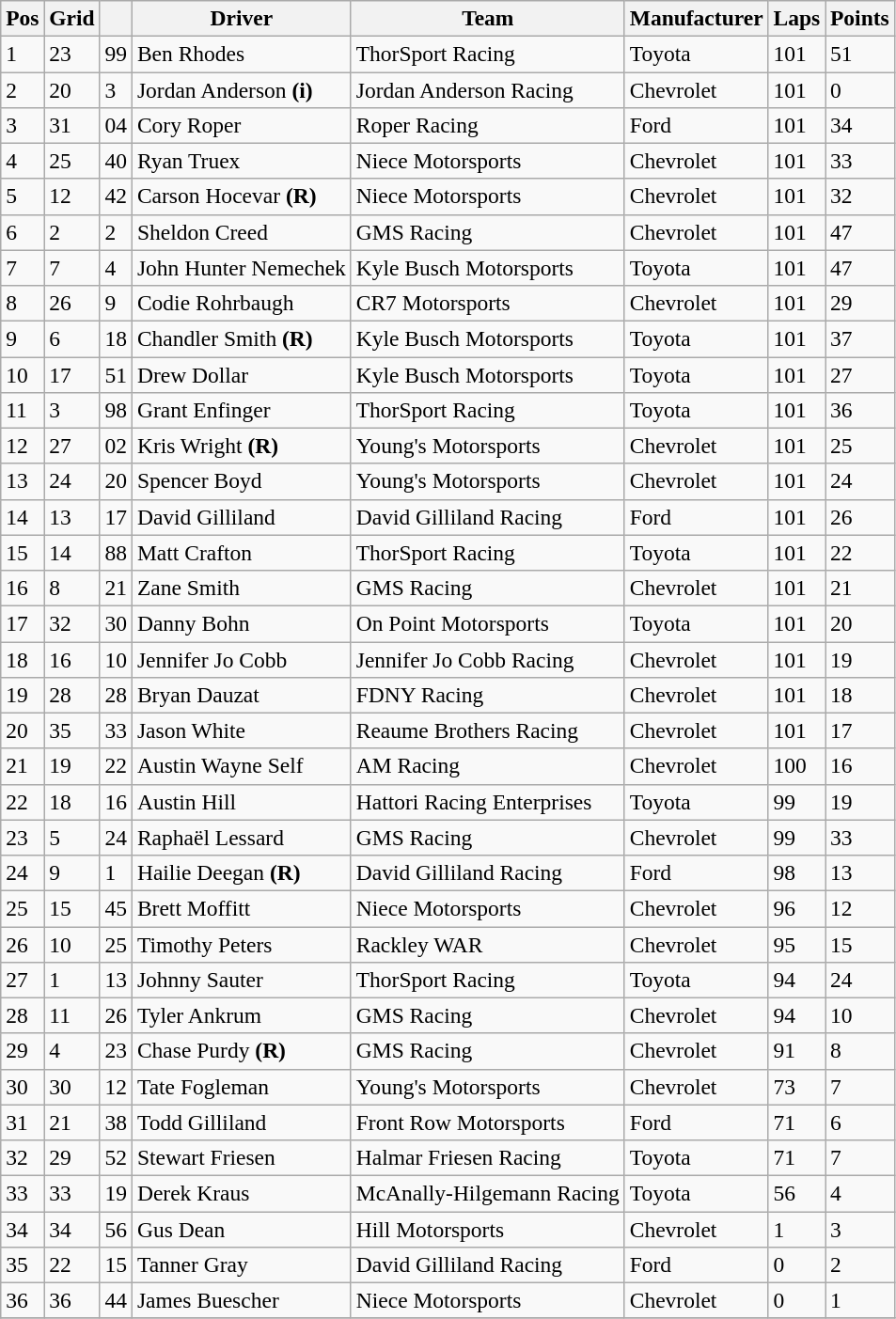<table class="wikitable" style="font-size:98%">
<tr>
<th>Pos</th>
<th>Grid</th>
<th></th>
<th>Driver</th>
<th>Team</th>
<th>Manufacturer</th>
<th>Laps</th>
<th>Points</th>
</tr>
<tr>
<td>1</td>
<td>23</td>
<td>99</td>
<td>Ben Rhodes</td>
<td>ThorSport Racing</td>
<td>Toyota</td>
<td>101</td>
<td>51</td>
</tr>
<tr>
<td>2</td>
<td>20</td>
<td>3</td>
<td>Jordan Anderson <strong>(i)</strong></td>
<td>Jordan Anderson Racing</td>
<td>Chevrolet</td>
<td>101</td>
<td>0</td>
</tr>
<tr>
<td>3</td>
<td>31</td>
<td>04</td>
<td>Cory Roper</td>
<td>Roper Racing</td>
<td>Ford</td>
<td>101</td>
<td>34</td>
</tr>
<tr>
<td>4</td>
<td>25</td>
<td>40</td>
<td>Ryan Truex</td>
<td>Niece Motorsports</td>
<td>Chevrolet</td>
<td>101</td>
<td>33</td>
</tr>
<tr>
<td>5</td>
<td>12</td>
<td>42</td>
<td>Carson Hocevar <strong>(R)</strong></td>
<td>Niece Motorsports</td>
<td>Chevrolet</td>
<td>101</td>
<td>32</td>
</tr>
<tr>
<td>6</td>
<td>2</td>
<td>2</td>
<td>Sheldon Creed</td>
<td>GMS Racing</td>
<td>Chevrolet</td>
<td>101</td>
<td>47</td>
</tr>
<tr>
<td>7</td>
<td>7</td>
<td>4</td>
<td>John Hunter Nemechek</td>
<td>Kyle Busch Motorsports</td>
<td>Toyota</td>
<td>101</td>
<td>47</td>
</tr>
<tr>
<td>8</td>
<td>26</td>
<td>9</td>
<td>Codie Rohrbaugh</td>
<td>CR7 Motorsports</td>
<td>Chevrolet</td>
<td>101</td>
<td>29</td>
</tr>
<tr>
<td>9</td>
<td>6</td>
<td>18</td>
<td>Chandler Smith <strong>(R)</strong></td>
<td>Kyle Busch Motorsports</td>
<td>Toyota</td>
<td>101</td>
<td>37</td>
</tr>
<tr>
<td>10</td>
<td>17</td>
<td>51</td>
<td>Drew Dollar</td>
<td>Kyle Busch Motorsports</td>
<td>Toyota</td>
<td>101</td>
<td>27</td>
</tr>
<tr>
<td>11</td>
<td>3</td>
<td>98</td>
<td>Grant Enfinger</td>
<td>ThorSport Racing</td>
<td>Toyota</td>
<td>101</td>
<td>36</td>
</tr>
<tr>
<td>12</td>
<td>27</td>
<td>02</td>
<td>Kris Wright <strong>(R)</strong></td>
<td>Young's Motorsports</td>
<td>Chevrolet</td>
<td>101</td>
<td>25</td>
</tr>
<tr>
<td>13</td>
<td>24</td>
<td>20</td>
<td>Spencer Boyd</td>
<td>Young's Motorsports</td>
<td>Chevrolet</td>
<td>101</td>
<td>24</td>
</tr>
<tr>
<td>14</td>
<td>13</td>
<td>17</td>
<td>David Gilliland</td>
<td>David Gilliland Racing</td>
<td>Ford</td>
<td>101</td>
<td>26</td>
</tr>
<tr>
<td>15</td>
<td>14</td>
<td>88</td>
<td>Matt Crafton</td>
<td>ThorSport Racing</td>
<td>Toyota</td>
<td>101</td>
<td>22</td>
</tr>
<tr>
<td>16</td>
<td>8</td>
<td>21</td>
<td>Zane Smith</td>
<td>GMS Racing</td>
<td>Chevrolet</td>
<td>101</td>
<td>21</td>
</tr>
<tr>
<td>17</td>
<td>32</td>
<td>30</td>
<td>Danny Bohn</td>
<td>On Point Motorsports</td>
<td>Toyota</td>
<td>101</td>
<td>20</td>
</tr>
<tr>
<td>18</td>
<td>16</td>
<td>10</td>
<td>Jennifer Jo Cobb</td>
<td>Jennifer Jo Cobb Racing</td>
<td>Chevrolet</td>
<td>101</td>
<td>19</td>
</tr>
<tr>
<td>19</td>
<td>28</td>
<td>28</td>
<td>Bryan Dauzat</td>
<td>FDNY Racing</td>
<td>Chevrolet</td>
<td>101</td>
<td>18</td>
</tr>
<tr>
<td>20</td>
<td>35</td>
<td>33</td>
<td>Jason White</td>
<td>Reaume Brothers Racing</td>
<td>Chevrolet</td>
<td>101</td>
<td>17</td>
</tr>
<tr>
<td>21</td>
<td>19</td>
<td>22</td>
<td>Austin Wayne Self</td>
<td>AM Racing</td>
<td>Chevrolet</td>
<td>100</td>
<td>16</td>
</tr>
<tr>
<td>22</td>
<td>18</td>
<td>16</td>
<td>Austin Hill</td>
<td>Hattori Racing Enterprises</td>
<td>Toyota</td>
<td>99</td>
<td>19</td>
</tr>
<tr>
<td>23</td>
<td>5</td>
<td>24</td>
<td>Raphaël Lessard</td>
<td>GMS Racing</td>
<td>Chevrolet</td>
<td>99</td>
<td>33</td>
</tr>
<tr>
<td>24</td>
<td>9</td>
<td>1</td>
<td>Hailie Deegan <strong>(R)</strong></td>
<td>David Gilliland Racing</td>
<td>Ford</td>
<td>98</td>
<td>13</td>
</tr>
<tr>
<td>25</td>
<td>15</td>
<td>45</td>
<td>Brett Moffitt</td>
<td>Niece Motorsports</td>
<td>Chevrolet</td>
<td>96</td>
<td>12</td>
</tr>
<tr>
<td>26</td>
<td>10</td>
<td>25</td>
<td>Timothy Peters</td>
<td>Rackley WAR</td>
<td>Chevrolet</td>
<td>95</td>
<td>15</td>
</tr>
<tr>
<td>27</td>
<td>1</td>
<td>13</td>
<td>Johnny Sauter</td>
<td>ThorSport Racing</td>
<td>Toyota</td>
<td>94</td>
<td>24</td>
</tr>
<tr>
<td>28</td>
<td>11</td>
<td>26</td>
<td>Tyler Ankrum</td>
<td>GMS Racing</td>
<td>Chevrolet</td>
<td>94</td>
<td>10</td>
</tr>
<tr>
<td>29</td>
<td>4</td>
<td>23</td>
<td>Chase Purdy <strong>(R)</strong></td>
<td>GMS Racing</td>
<td>Chevrolet</td>
<td>91</td>
<td>8</td>
</tr>
<tr>
<td>30</td>
<td>30</td>
<td>12</td>
<td>Tate Fogleman</td>
<td>Young's Motorsports</td>
<td>Chevrolet</td>
<td>73</td>
<td>7</td>
</tr>
<tr>
<td>31</td>
<td>21</td>
<td>38</td>
<td>Todd Gilliland</td>
<td>Front Row Motorsports</td>
<td>Ford</td>
<td>71</td>
<td>6</td>
</tr>
<tr>
<td>32</td>
<td>29</td>
<td>52</td>
<td>Stewart Friesen</td>
<td>Halmar Friesen Racing</td>
<td>Toyota</td>
<td>71</td>
<td>7</td>
</tr>
<tr>
<td>33</td>
<td>33</td>
<td>19</td>
<td>Derek Kraus</td>
<td>McAnally-Hilgemann Racing</td>
<td>Toyota</td>
<td>56</td>
<td>4</td>
</tr>
<tr>
<td>34</td>
<td>34</td>
<td>56</td>
<td>Gus Dean</td>
<td>Hill Motorsports</td>
<td>Chevrolet</td>
<td>1</td>
<td>3</td>
</tr>
<tr>
<td>35</td>
<td>22</td>
<td>15</td>
<td>Tanner Gray</td>
<td>David Gilliland Racing</td>
<td>Ford</td>
<td>0</td>
<td>2</td>
</tr>
<tr>
<td>36</td>
<td>36</td>
<td>44</td>
<td>James Buescher</td>
<td>Niece Motorsports</td>
<td>Chevrolet</td>
<td>0</td>
<td>1</td>
</tr>
<tr>
</tr>
</table>
